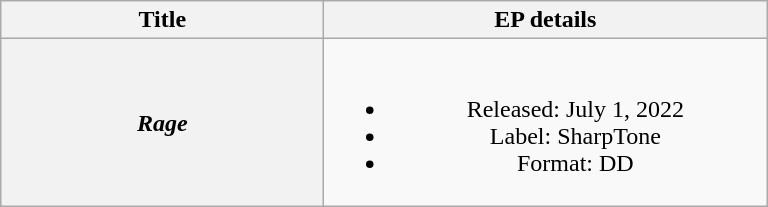<table class="wikitable plainrowheaders" style="text-align:center;" border="1">
<tr>
<th scope="col" style="width:13em;">Title</th>
<th scope="col" style="width:18em;">EP details</th>
</tr>
<tr>
<th scope="row"><em>Rage</em></th>
<td><br><ul><li>Released: July 1, 2022</li><li>Label: SharpTone</li><li>Format: DD</li></ul></td>
</tr>
</table>
